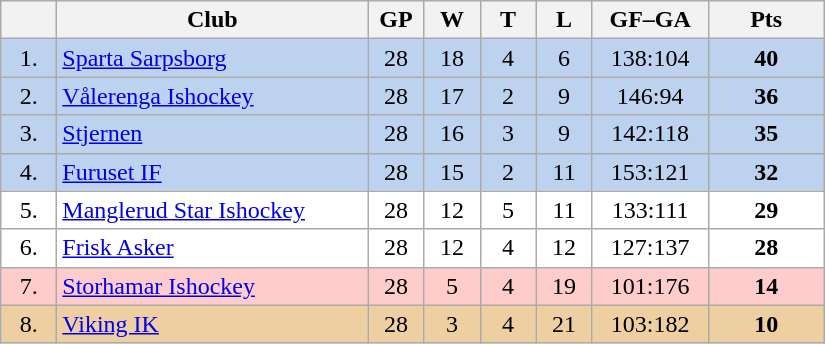<table class="wikitable">
<tr>
<th width="30"></th>
<th width="200">Club</th>
<th width="30">GP</th>
<th width="30">W</th>
<th width="30">T</th>
<th width="30">L</th>
<th width="70">GF–GA</th>
<th width="70">Pts</th>
</tr>
<tr bgcolor="#BCD2EE" align="center">
<td>1.</td>
<td align="left"><a href='#'>Sparta Sarpsborg</a></td>
<td>28</td>
<td>18</td>
<td>4</td>
<td>6</td>
<td>138:104</td>
<td><strong>40</strong></td>
</tr>
<tr bgcolor="#BCD2EE" align="center">
<td>2.</td>
<td align="left"><a href='#'>Vålerenga Ishockey</a></td>
<td>28</td>
<td>17</td>
<td>2</td>
<td>9</td>
<td>146:94</td>
<td><strong>36</strong></td>
</tr>
<tr bgcolor="#BCD2EE" align="center">
<td>3.</td>
<td align="left"><a href='#'>Stjernen</a></td>
<td>28</td>
<td>16</td>
<td>3</td>
<td>9</td>
<td>142:118</td>
<td><strong>35</strong></td>
</tr>
<tr bgcolor="#BCD2EE" align="center">
<td>4.</td>
<td align="left"><a href='#'>Furuset IF</a></td>
<td>28</td>
<td>15</td>
<td>2</td>
<td>11</td>
<td>153:121</td>
<td><strong>32</strong></td>
</tr>
<tr bgcolor="#FFFFFF" align="center">
<td>5.</td>
<td align="left"><a href='#'>Manglerud Star Ishockey</a></td>
<td>28</td>
<td>12</td>
<td>5</td>
<td>11</td>
<td>133:111</td>
<td><strong>29</strong></td>
</tr>
<tr bgcolor="#FFFFFF" align="center">
<td>6.</td>
<td align="left"><a href='#'>Frisk Asker</a></td>
<td>28</td>
<td>12</td>
<td>4</td>
<td>12</td>
<td>127:137</td>
<td><strong>28</strong></td>
</tr>
<tr bgcolor="#FFCCCC" align="center">
<td>7.</td>
<td align="left"><a href='#'>Storhamar Ishockey</a></td>
<td>28</td>
<td>5</td>
<td>4</td>
<td>19</td>
<td>101:176</td>
<td><strong>14</strong></td>
</tr>
<tr bgcolor="#EECFA1" align="center">
<td>8.</td>
<td align="left"><a href='#'>Viking IK</a></td>
<td>28</td>
<td>3</td>
<td>4</td>
<td>21</td>
<td>103:182</td>
<td><strong>10</strong></td>
</tr>
</table>
